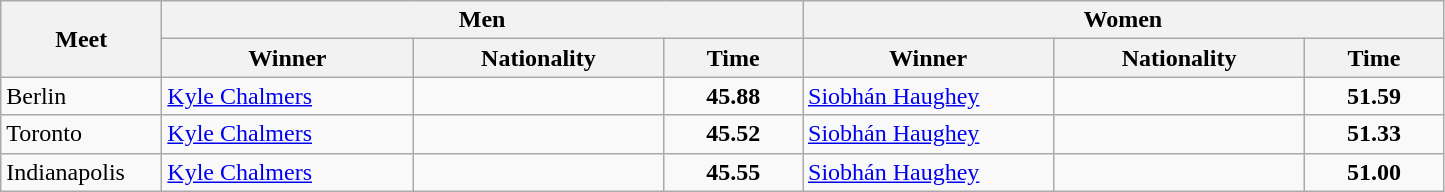<table class="wikitable">
<tr>
<th width=100 rowspan=2>Meet</th>
<th colspan=3>Men</th>
<th colspan=3>Women</th>
</tr>
<tr>
<th width=160>Winner</th>
<th width=160>Nationality</th>
<th width=85>Time</th>
<th width=160>Winner</th>
<th width=160>Nationality</th>
<th width=85>Time</th>
</tr>
<tr>
<td>Berlin</td>
<td><a href='#'>Kyle Chalmers</a></td>
<td></td>
<td align=center><strong>45.88</strong></td>
<td><a href='#'>Siobhán Haughey</a></td>
<td></td>
<td align=center><strong>51.59</strong></td>
</tr>
<tr>
<td>Toronto</td>
<td><a href='#'>Kyle Chalmers</a></td>
<td></td>
<td align=center><strong>45.52</strong></td>
<td><a href='#'>Siobhán Haughey</a></td>
<td></td>
<td align=center><strong>51.33</strong></td>
</tr>
<tr>
<td>Indianapolis</td>
<td><a href='#'>Kyle Chalmers</a></td>
<td></td>
<td align=center><strong>45.55</strong></td>
<td><a href='#'>Siobhán Haughey</a></td>
<td></td>
<td align=center><strong>51.00</strong></td>
</tr>
</table>
